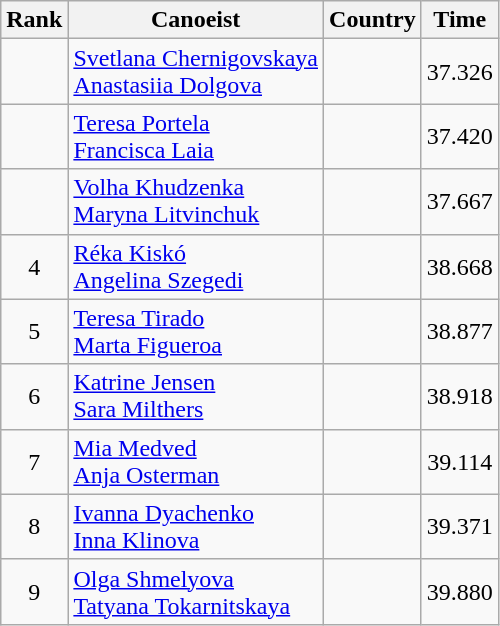<table class="wikitable sortable" style="text-align:center">
<tr>
<th>Rank</th>
<th>Canoeist</th>
<th>Country</th>
<th>Time</th>
</tr>
<tr>
<td></td>
<td align="left"><a href='#'>Svetlana Chernigovskaya</a><br><a href='#'>Anastasiia Dolgova</a></td>
<td align="left"></td>
<td>37.326</td>
</tr>
<tr>
<td></td>
<td align="left"><a href='#'>Teresa Portela</a><br><a href='#'>Francisca Laia</a></td>
<td align="left"></td>
<td>37.420</td>
</tr>
<tr>
<td></td>
<td align="left"><a href='#'>Volha Khudzenka</a><br><a href='#'>Maryna Litvinchuk</a></td>
<td align="left"></td>
<td>37.667</td>
</tr>
<tr>
<td>4</td>
<td align="left"><a href='#'>Réka Kiskó</a><br><a href='#'>Angelina Szegedi</a></td>
<td align="left"></td>
<td>38.668</td>
</tr>
<tr>
<td>5</td>
<td align="left"><a href='#'>Teresa Tirado</a><br><a href='#'>Marta Figueroa</a></td>
<td align="left"></td>
<td>38.877</td>
</tr>
<tr>
<td>6</td>
<td align="left"><a href='#'>Katrine Jensen</a><br><a href='#'>Sara Milthers</a></td>
<td align="left"></td>
<td>38.918</td>
</tr>
<tr>
<td>7</td>
<td align="left"><a href='#'>Mia Medved</a><br><a href='#'>Anja Osterman</a></td>
<td align="left"></td>
<td>39.114</td>
</tr>
<tr>
<td>8</td>
<td align="left"><a href='#'>Ivanna Dyachenko</a><br><a href='#'>Inna Klinova</a></td>
<td align="left"></td>
<td>39.371</td>
</tr>
<tr>
<td>9</td>
<td align="left"><a href='#'>Olga Shmelyova</a><br><a href='#'>Tatyana Tokarnitskaya</a></td>
<td align="left"></td>
<td>39.880</td>
</tr>
</table>
